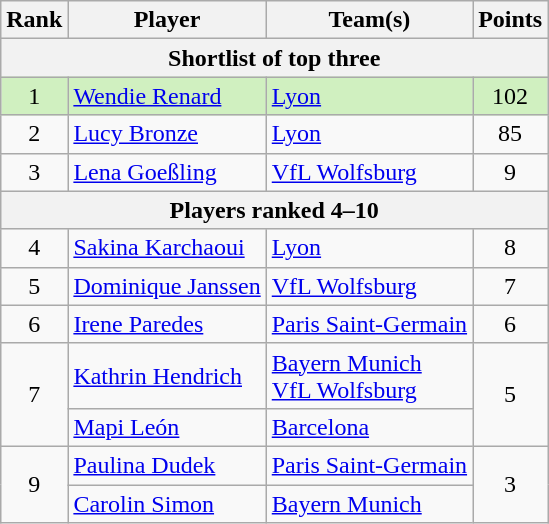<table class="wikitable" style="text-align:center">
<tr>
<th>Rank</th>
<th>Player</th>
<th>Team(s)</th>
<th>Points</th>
</tr>
<tr>
<th colspan=4>Shortlist of top three</th>
</tr>
<tr bgcolor="#D0F0C0">
<td>1</td>
<td align=left> <a href='#'>Wendie Renard</a></td>
<td align=left> <a href='#'>Lyon</a></td>
<td>102</td>
</tr>
<tr>
<td>2</td>
<td align=left> <a href='#'>Lucy Bronze</a></td>
<td align=left> <a href='#'>Lyon</a></td>
<td>85</td>
</tr>
<tr>
<td>3</td>
<td align=left> <a href='#'>Lena Goeßling</a></td>
<td align=left> <a href='#'>VfL Wolfsburg</a></td>
<td>9</td>
</tr>
<tr>
<th colspan=4>Players ranked 4–10</th>
</tr>
<tr>
<td>4</td>
<td align=left> <a href='#'>Sakina Karchaoui</a></td>
<td align=left> <a href='#'>Lyon</a></td>
<td>8</td>
</tr>
<tr>
<td>5</td>
<td align=left> <a href='#'>Dominique Janssen</a></td>
<td align=left> <a href='#'>VfL Wolfsburg</a></td>
<td>7</td>
</tr>
<tr>
<td>6</td>
<td align=left> <a href='#'>Irene Paredes</a></td>
<td align=left> <a href='#'>Paris Saint-Germain</a></td>
<td>6</td>
</tr>
<tr>
<td rowspan=2>7</td>
<td align=left> <a href='#'>Kathrin Hendrich</a></td>
<td align=left> <a href='#'>Bayern Munich</a><br> <a href='#'>VfL Wolfsburg</a></td>
<td rowspan=2>5</td>
</tr>
<tr>
<td align=left> <a href='#'>Mapi León</a></td>
<td align=left> <a href='#'>Barcelona</a></td>
</tr>
<tr>
<td rowspan=2>9</td>
<td align=left> <a href='#'>Paulina Dudek</a></td>
<td align=left> <a href='#'>Paris Saint-Germain</a></td>
<td rowspan=2>3</td>
</tr>
<tr>
<td align=left> <a href='#'>Carolin Simon</a></td>
<td align=left> <a href='#'>Bayern Munich</a></td>
</tr>
</table>
